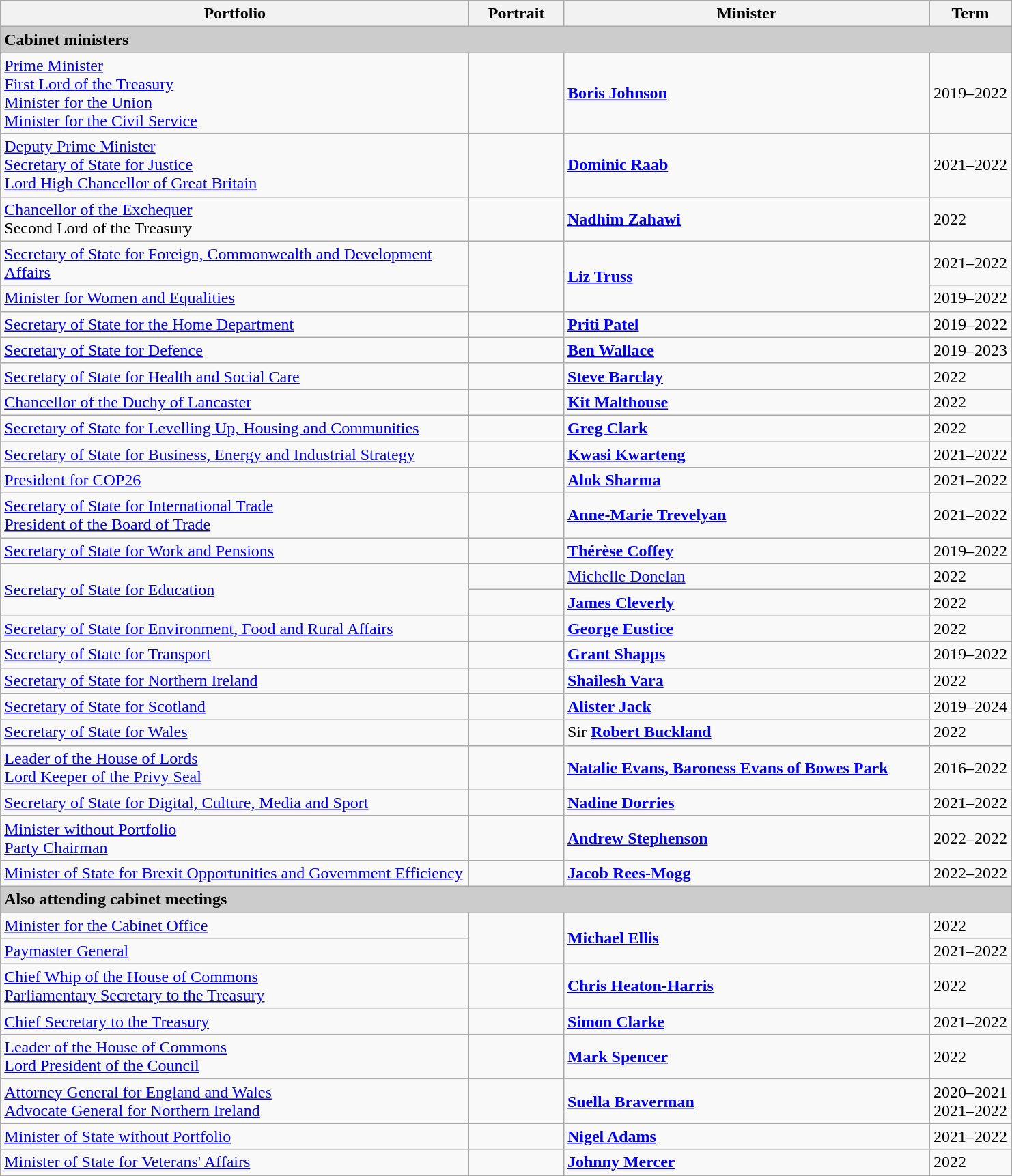<table class="wikitable">
<tr>
<th width=450>Portfolio</th>
<th width=85>Portrait</th>
<th width=350>Minister</th>
<th>Term</th>
</tr>
<tr>
<td style="background:#ccc;" colspan="4"><strong>Cabinet ministers</strong></td>
</tr>
<tr>
<td><a href='#'>Prime Minister</a><br><a href='#'>First Lord of the Treasury</a><br><a href='#'>Minister for the Union</a><br><a href='#'>Minister for the Civil Service</a></td>
<td></td>
<td><strong><a href='#'>Boris Johnson</a></strong></td>
<td>2019–2022</td>
</tr>
<tr>
<td><a href='#'>Deputy Prime Minister</a><br><a href='#'>Secretary of State for Justice</a><br><a href='#'>Lord High Chancellor of Great Britain</a></td>
<td></td>
<td><strong><a href='#'>Dominic Raab</a></strong></td>
<td>2021–2022</td>
</tr>
<tr>
<td><a href='#'>Chancellor of the Exchequer</a><br>Second Lord of the Treasury</td>
<td></td>
<td><strong><a href='#'>Nadhim Zahawi</a></strong></td>
<td>2022</td>
</tr>
<tr>
<td><a href='#'>Secretary of State for Foreign, Commonwealth and Development Affairs</a></td>
<td rowspan="2"></td>
<td rowspan="2"><strong><a href='#'>Liz Truss</a></strong></td>
<td>2021–2022</td>
</tr>
<tr>
<td><a href='#'>Minister for Women and Equalities</a></td>
<td>2019–2022</td>
</tr>
<tr>
<td><a href='#'>Secretary of State for the Home Department</a></td>
<td></td>
<td><strong><a href='#'>Priti Patel</a></strong></td>
<td>2019–2022</td>
</tr>
<tr>
<td><a href='#'>Secretary of State for Defence</a></td>
<td></td>
<td><strong><a href='#'>Ben Wallace</a></strong></td>
<td>2019–2023</td>
</tr>
<tr>
<td><a href='#'>Secretary of State for Health and Social Care</a></td>
<td></td>
<td><strong><a href='#'>Steve Barclay</a></strong></td>
<td>2022</td>
</tr>
<tr>
<td><a href='#'>Chancellor of the Duchy of Lancaster</a></td>
<td></td>
<td><strong><a href='#'>Kit Malthouse</a></strong></td>
<td>2022</td>
</tr>
<tr>
<td><a href='#'>Secretary of State for Levelling Up, Housing and Communities</a></td>
<td></td>
<td><strong><a href='#'>Greg Clark</a></strong></td>
<td>2022</td>
</tr>
<tr>
<td><a href='#'>Secretary of State for Business, Energy and Industrial Strategy</a></td>
<td></td>
<td><strong><a href='#'>Kwasi Kwarteng</a></strong></td>
<td>2021–2022</td>
</tr>
<tr>
<td><a href='#'>President for COP26</a></td>
<td></td>
<td><strong><a href='#'>Alok Sharma</a></strong></td>
<td>2021–2022</td>
</tr>
<tr>
<td><a href='#'>Secretary of State for International Trade</a><br><a href='#'>President of the Board of Trade</a></td>
<td></td>
<td><strong><a href='#'>Anne-Marie Trevelyan</a></strong></td>
<td>2021–2022</td>
</tr>
<tr>
<td><a href='#'>Secretary of State for Work and Pensions</a></td>
<td></td>
<td><strong><a href='#'>Thérèse Coffey</a></strong></td>
<td>2019–2022</td>
</tr>
<tr>
<td rowspan=2><a href='#'>Secretary of State for Education</a></td>
<td></td>
<td><a href='#'>Michelle Donelan</a></td>
<td>2022</td>
</tr>
<tr>
<td></td>
<td><strong><a href='#'>James Cleverly</a></strong></td>
<td>2022</td>
</tr>
<tr>
<td><a href='#'>Secretary of State for Environment, Food and Rural Affairs</a></td>
<td></td>
<td><strong><a href='#'>George Eustice</a></strong></td>
<td>2022</td>
</tr>
<tr>
<td><a href='#'>Secretary of State for Transport</a></td>
<td></td>
<td><strong><a href='#'>Grant Shapps</a></strong></td>
<td>2019–2022</td>
</tr>
<tr>
<td><a href='#'>Secretary of State for Northern Ireland</a></td>
<td></td>
<td><strong><a href='#'>Shailesh Vara</a></strong></td>
<td>2022</td>
</tr>
<tr>
<td><a href='#'>Secretary of State for Scotland</a></td>
<td></td>
<td><strong><a href='#'>Alister Jack</a></strong></td>
<td>2019–2024</td>
</tr>
<tr>
<td><a href='#'>Secretary of State for Wales</a></td>
<td></td>
<td>Sir <strong><a href='#'>Robert Buckland</a></strong></td>
<td>2022</td>
</tr>
<tr>
<td><a href='#'>Leader of the House of Lords</a><br><a href='#'>Lord Keeper of the Privy Seal</a></td>
<td></td>
<td><strong><a href='#'>Natalie Evans, Baroness Evans of Bowes Park</a></strong></td>
<td>2016–2022</td>
</tr>
<tr>
<td><a href='#'>Secretary of State for Digital, Culture, Media and Sport</a></td>
<td></td>
<td><strong><a href='#'>Nadine Dorries</a></strong></td>
<td>2021–2022</td>
</tr>
<tr>
<td><a href='#'>Minister without Portfolio</a> <br><a href='#'>Party Chairman</a></td>
<td></td>
<td><strong><a href='#'>Andrew Stephenson</a></strong></td>
<td>2022–2022</td>
</tr>
<tr>
<td><a href='#'>Minister of State for Brexit Opportunities and Government Efficiency</a></td>
<td></td>
<td><strong><a href='#'>Jacob Rees-Mogg</a></strong></td>
<td>2022–2022</td>
</tr>
<tr>
<td style="background:#ccc;" colspan="4"><strong>Also attending cabinet meetings</strong></td>
</tr>
<tr>
<td><a href='#'>Minister for the Cabinet Office</a></td>
<td rowspan="2"></td>
<td rowspan="2"><strong><a href='#'>Michael Ellis</a></strong></td>
<td>2022</td>
</tr>
<tr>
<td><a href='#'>Paymaster General</a></td>
<td>2021–2022</td>
</tr>
<tr>
<td><a href='#'>Chief Whip of the House of Commons</a><br><a href='#'>Parliamentary Secretary to the Treasury</a></td>
<td></td>
<td><strong><a href='#'>Chris Heaton-Harris</a></strong></td>
<td>2022</td>
</tr>
<tr>
<td><a href='#'>Chief Secretary to the Treasury</a></td>
<td></td>
<td><strong><a href='#'>Simon Clarke</a></strong></td>
<td>2021–2022</td>
</tr>
<tr>
<td><a href='#'>Leader of the House of Commons</a><br><a href='#'>Lord President of the Council</a></td>
<td></td>
<td><strong><a href='#'>Mark Spencer</a></strong></td>
<td>2022</td>
</tr>
<tr>
<td><a href='#'>Attorney General for England and Wales</a><br><a href='#'>Advocate General for Northern Ireland</a></td>
<td></td>
<td><strong><a href='#'>Suella Braverman</a></strong></td>
<td>2020–2021<br>2021–2022</td>
</tr>
<tr>
<td><a href='#'>Minister of State without Portfolio</a></td>
<td></td>
<td><strong><a href='#'>Nigel Adams</a></strong></td>
<td>2021–2022</td>
</tr>
<tr>
<td><a href='#'>Minister of State for Veterans' Affairs</a></td>
<td></td>
<td><strong><a href='#'>Johnny Mercer</a></strong></td>
<td>2022</td>
</tr>
<tr>
</tr>
</table>
